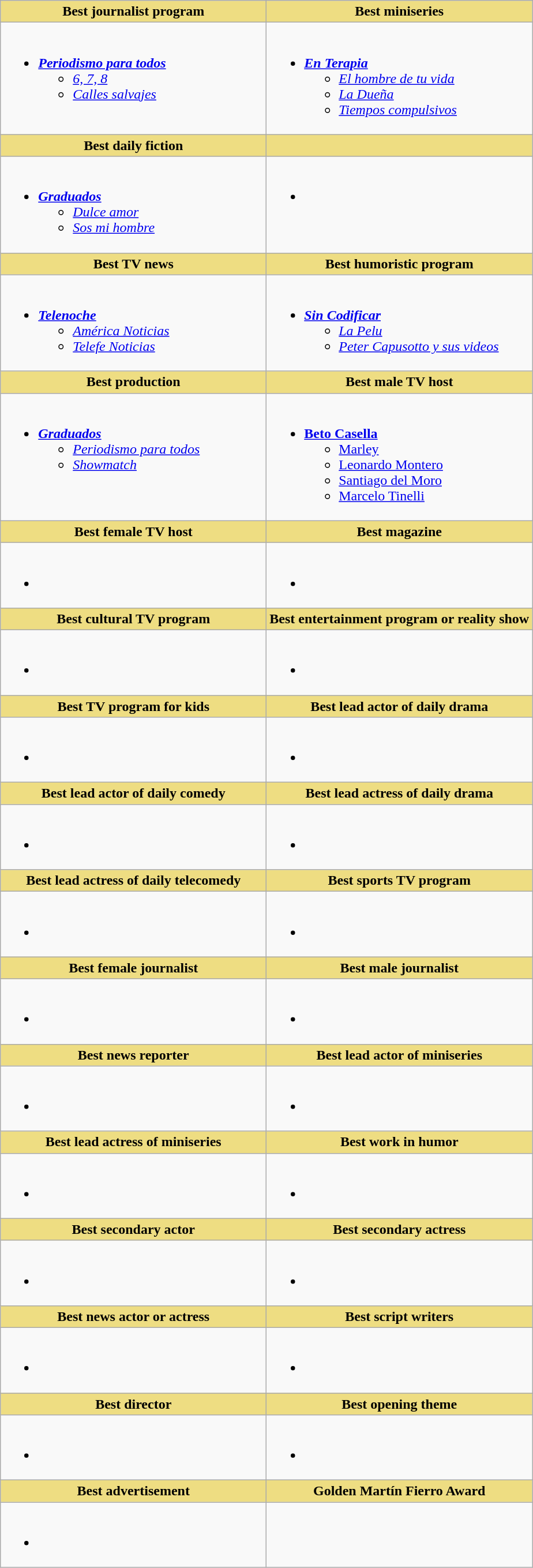<table class=wikitable>
<tr>
<th style="background:#EEDD82; width:50%">Best journalist program</th>
<th style="background:#EEDD82; width:50%">Best miniseries</th>
</tr>
<tr>
<td valign="top"><br><ul><li><strong><em><a href='#'>Periodismo para todos</a></em></strong><ul><li><em><a href='#'>6, 7, 8</a></em></li><li><em><a href='#'>Calles salvajes</a></em></li></ul></li></ul></td>
<td valign="top"><br><ul><li><strong><em><a href='#'>En Terapia</a></em></strong><ul><li><em><a href='#'>El hombre de tu vida</a></em></li><li><em><a href='#'>La Dueña</a></em></li><li><em><a href='#'>Tiempos compulsivos</a></em></li></ul></li></ul></td>
</tr>
<tr>
<th style="background:#EEDD82; width:50%">Best daily fiction</th>
<th style="background:#EEDD82; width:50%"></th>
</tr>
<tr>
<td valign="top"><br><ul><li><strong><em><a href='#'>Graduados</a></em></strong><ul><li><em><a href='#'>Dulce amor</a></em></li><li><em><a href='#'>Sos mi hombre</a></em></li></ul></li></ul></td>
<td valign="top"><br><ul><li></li></ul></td>
</tr>
<tr>
<th style="background:#EEDD82; width:50%">Best TV news</th>
<th style="background:#EEDD82; width:50%">Best humoristic program</th>
</tr>
<tr>
<td valign="top"><br><ul><li><strong><em><a href='#'>Telenoche</a></em></strong><ul><li><em><a href='#'>América Noticias</a></em></li><li><em><a href='#'>Telefe Noticias</a></em></li></ul></li></ul></td>
<td valign="top"><br><ul><li><strong><em><a href='#'>Sin Codificar</a></em></strong><ul><li><em><a href='#'>La Pelu</a></em></li><li><em><a href='#'>Peter Capusotto y sus videos</a></em></li></ul></li></ul></td>
</tr>
<tr>
<th style="background:#EEDD82; width:50%">Best production</th>
<th style="background:#EEDD82; width:50%">Best male TV host</th>
</tr>
<tr>
<td valign="top"><br><ul><li><strong><em><a href='#'>Graduados</a></em></strong><ul><li><em><a href='#'>Periodismo para todos</a></em></li><li><em><a href='#'>Showmatch</a></em></li></ul></li></ul></td>
<td valign="top"><br><ul><li><strong><a href='#'>Beto Casella</a></strong><ul><li><a href='#'>Marley</a></li><li><a href='#'>Leonardo Montero</a></li><li><a href='#'>Santiago del Moro</a></li><li><a href='#'>Marcelo Tinelli</a></li></ul></li></ul></td>
</tr>
<tr>
<th style="background:#EEDD82; width:50%">Best female TV host</th>
<th style="background:#EEDD82; width:50%">Best magazine</th>
</tr>
<tr>
<td valign="top"><br><ul><li></li></ul></td>
<td valign="top"><br><ul><li></li></ul></td>
</tr>
<tr>
<th style="background:#EEDD82; width:50%">Best cultural TV program</th>
<th style="background:#EEDD82; width:50%">Best entertainment program or reality show</th>
</tr>
<tr>
<td valign="top"><br><ul><li></li></ul></td>
<td valign="top"><br><ul><li></li></ul></td>
</tr>
<tr>
<th style="background:#EEDD82; width:50%">Best TV program for kids</th>
<th style="background:#EEDD82; width:50%">Best lead actor of daily drama</th>
</tr>
<tr>
<td valign="top"><br><ul><li></li></ul></td>
<td valign="top"><br><ul><li></li></ul></td>
</tr>
<tr>
<th style="background:#EEDD82; width:50%">Best lead actor of daily comedy</th>
<th style="background:#EEDD82; width:50%">Best lead actress of daily drama</th>
</tr>
<tr>
<td valign="top"><br><ul><li></li></ul></td>
<td valign="top"><br><ul><li></li></ul></td>
</tr>
<tr>
<th style="background:#EEDD82; width:50%">Best lead actress of daily telecomedy</th>
<th style="background:#EEDD82; width:50%">Best sports TV program</th>
</tr>
<tr>
<td valign="top"><br><ul><li></li></ul></td>
<td valign="top"><br><ul><li></li></ul></td>
</tr>
<tr>
<th style="background:#EEDD82; width:50%">Best female journalist</th>
<th style="background:#EEDD82; width:50%">Best male journalist</th>
</tr>
<tr>
<td valign="top"><br><ul><li></li></ul></td>
<td valign="top"><br><ul><li></li></ul></td>
</tr>
<tr>
<th style="background:#EEDD82; width:50%">Best news reporter</th>
<th style="background:#EEDD82; width:50%">Best lead actor of miniseries</th>
</tr>
<tr>
<td valign="top"><br><ul><li></li></ul></td>
<td valign="top"><br><ul><li></li></ul></td>
</tr>
<tr>
<th style="background:#EEDD82; width:50%">Best lead actress of miniseries</th>
<th style="background:#EEDD82; width:50%">Best work in humor</th>
</tr>
<tr>
<td valign="top"><br><ul><li></li></ul></td>
<td valign="top"><br><ul><li></li></ul></td>
</tr>
<tr>
<th style="background:#EEDD82; width:50%">Best secondary actor</th>
<th style="background:#EEDD82; width:50%">Best secondary actress</th>
</tr>
<tr>
<td valign="top"><br><ul><li></li></ul></td>
<td valign="top"><br><ul><li></li></ul></td>
</tr>
<tr>
<th style="background:#EEDD82; width:50%">Best news actor or actress</th>
<th style="background:#EEDD82; width:50%">Best script writers</th>
</tr>
<tr>
<td valign="top"><br><ul><li></li></ul></td>
<td valign="top"><br><ul><li></li></ul></td>
</tr>
<tr>
<th style="background:#EEDD82; width:50%">Best director</th>
<th style="background:#EEDD82; width:50%">Best opening theme</th>
</tr>
<tr>
<td valign="top"><br><ul><li></li></ul></td>
<td valign="top"><br><ul><li></li></ul></td>
</tr>
<tr>
<th style="background:#EEDD82; width:50%">Best advertisement</th>
<th style="background:#EEDD82; width:50%">Golden Martín Fierro Award</th>
</tr>
<tr>
<td valign="top"><br><ul><li></li></ul></td>
<td valign="top"></td>
</tr>
</table>
